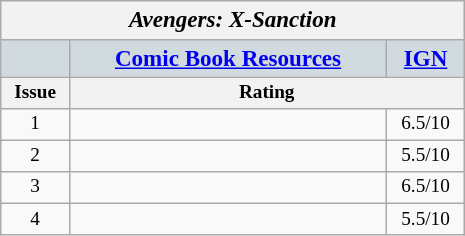<table class="wikitable infobox" style="float: right; width: 24.2em; font-size: 80%; text-align: center; margin:0.5em 0 0.5em 1em; padding:0;" cellpadding="0" cellspacing="0">
<tr>
<th colspan="3" style="font-size:120%;"><em>Avengers: X-Sanction</em></th>
</tr>
<tr>
<th style="background:#d1dbdf;font-size:120%;"></th>
<th style="background:#d1dbdf;font-size:120%;"><a href='#'>Comic Book Resources</a></th>
<th style="background:#d1dbdf;font-size:120%;"><a href='#'>IGN</a></th>
</tr>
<tr>
<th>Issue</th>
<th colspan="2">Rating</th>
</tr>
<tr>
<td>1</td>
<td></td>
<td>6.5/10</td>
</tr>
<tr>
<td>2</td>
<td></td>
<td>5.5/10</td>
</tr>
<tr>
<td>3</td>
<td></td>
<td>6.5/10</td>
</tr>
<tr>
<td>4</td>
<td></td>
<td>5.5/10</td>
</tr>
</table>
